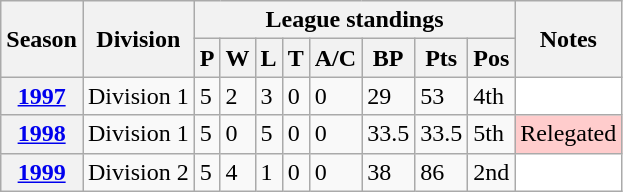<table class="wikitable sortable">
<tr>
<th scope="col" rowspan="2">Season</th>
<th scope="col" rowspan="2">Division</th>
<th scope="col" colspan="8">League standings</th>
<th scope="col" rowspan="2">Notes</th>
</tr>
<tr>
<th scope="col">P</th>
<th scope="col">W</th>
<th scope="col">L</th>
<th scope="col">T</th>
<th scope="col">A/C</th>
<th scope="col">BP</th>
<th scope="col">Pts</th>
<th scope="col">Pos</th>
</tr>
<tr>
<th scope="row"><a href='#'>1997</a></th>
<td>Division 1</td>
<td>5</td>
<td>2</td>
<td>3</td>
<td>0</td>
<td>0</td>
<td>29</td>
<td>53</td>
<td>4th</td>
<td style="background: white;"></td>
</tr>
<tr>
<th scope="row"><a href='#'>1998</a></th>
<td>Division 1</td>
<td>5</td>
<td>0</td>
<td>5</td>
<td>0</td>
<td>0</td>
<td>33.5</td>
<td>33.5</td>
<td>5th</td>
<td style="background: #ffcccc;">Relegated</td>
</tr>
<tr>
<th scope="row"><a href='#'>1999</a></th>
<td>Division 2</td>
<td>5</td>
<td>4</td>
<td>1</td>
<td>0</td>
<td>0</td>
<td>38</td>
<td>86</td>
<td>2nd</td>
<td style="background: white;"></td>
</tr>
</table>
